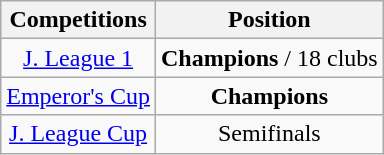<table class="wikitable" style="text-align:center;">
<tr>
<th>Competitions</th>
<th>Position</th>
</tr>
<tr>
<td><a href='#'>J. League 1</a></td>
<td><strong>Champions</strong> / 18 clubs</td>
</tr>
<tr>
<td><a href='#'>Emperor's Cup</a></td>
<td><strong>Champions</strong></td>
</tr>
<tr>
<td><a href='#'>J. League Cup</a></td>
<td>Semifinals</td>
</tr>
</table>
